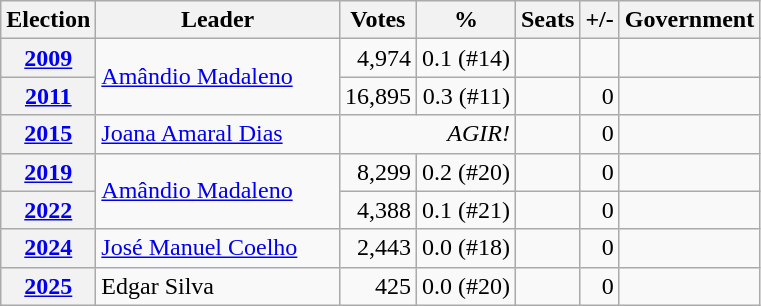<table class="wikitable" style="text-align:right;">
<tr>
<th>Election</th>
<th width="155px">Leader</th>
<th>Votes</th>
<th>%</th>
<th>Seats</th>
<th>+/-</th>
<th>Government</th>
</tr>
<tr>
<th><a href='#'>2009</a></th>
<td rowspan="2" align=left><a href='#'>Amândio Madaleno</a></td>
<td>4,974</td>
<td>0.1 (#14)</td>
<td></td>
<td></td>
<td></td>
</tr>
<tr>
<th><a href='#'>2011</a></th>
<td>16,895</td>
<td>0.3 (#11)</td>
<td></td>
<td>0</td>
<td></td>
</tr>
<tr>
<th><a href='#'>2015</a></th>
<td align=left><a href='#'>Joana Amaral Dias</a></td>
<td colspan="2"><em>AGIR!</em></td>
<td></td>
<td>0</td>
<td></td>
</tr>
<tr>
<th><a href='#'>2019</a></th>
<td rowspan="2" align=left><a href='#'>Amândio Madaleno</a></td>
<td>8,299</td>
<td>0.2 (#20)</td>
<td></td>
<td>0</td>
<td></td>
</tr>
<tr>
<th><a href='#'>2022</a></th>
<td>4,388</td>
<td>0.1 (#21)</td>
<td></td>
<td>0</td>
<td></td>
</tr>
<tr>
<th><a href='#'>2024</a></th>
<td align=left><a href='#'>José Manuel Coelho</a></td>
<td>2,443</td>
<td>0.0 (#18)</td>
<td></td>
<td>0</td>
<td></td>
</tr>
<tr>
<th><a href='#'>2025</a></th>
<td align=left>Edgar Silva</td>
<td>425</td>
<td>0.0 (#20)</td>
<td></td>
<td>0</td>
<td></td>
</tr>
</table>
